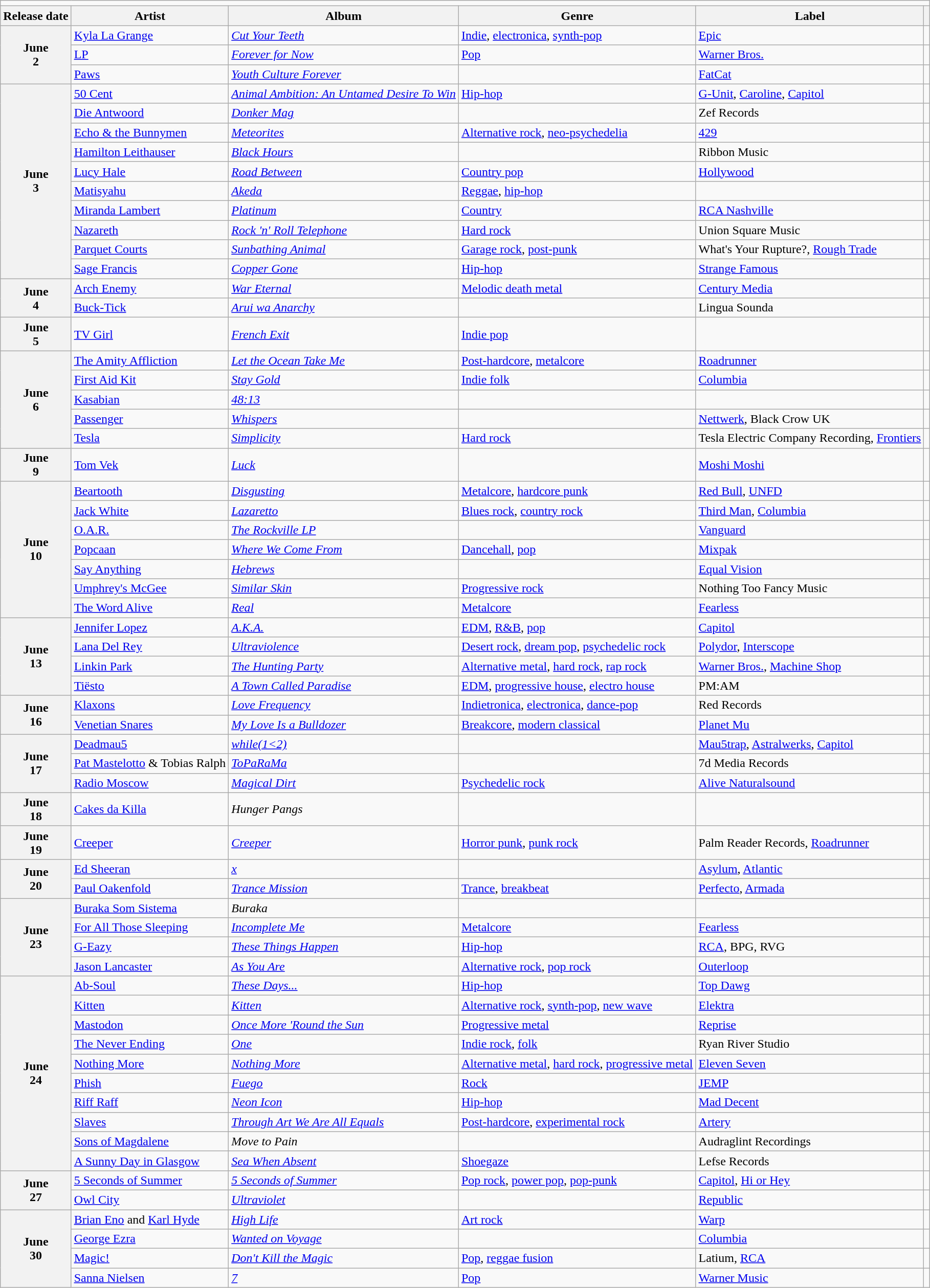<table class="wikitable plainrowheaders">
<tr>
<td colspan="6" style="text-align:center;"></td>
</tr>
<tr>
<th scope="col">Release date</th>
<th scope="col">Artist</th>
<th scope="col">Album</th>
<th scope="col">Genre</th>
<th scope="col">Label</th>
<th scope="col"></th>
</tr>
<tr>
<th scope="row" rowspan="3" style="text-align:center;">June<br>2</th>
<td><a href='#'>Kyla La Grange</a></td>
<td><em><a href='#'>Cut Your Teeth</a></em></td>
<td><a href='#'>Indie</a>, <a href='#'>electronica</a>, <a href='#'>synth-pop</a></td>
<td><a href='#'>Epic</a></td>
<td></td>
</tr>
<tr>
<td><a href='#'>LP</a></td>
<td><em><a href='#'>Forever for Now</a></em></td>
<td><a href='#'>Pop</a></td>
<td><a href='#'>Warner Bros.</a></td>
<td></td>
</tr>
<tr>
<td><a href='#'>Paws</a></td>
<td><em><a href='#'>Youth Culture Forever</a></em></td>
<td></td>
<td><a href='#'>FatCat</a></td>
<td></td>
</tr>
<tr>
<th scope="row" rowspan="10" style="text-align:center;">June<br>3</th>
<td><a href='#'>50 Cent</a></td>
<td><em><a href='#'>Animal Ambition: An Untamed Desire To Win</a></em></td>
<td><a href='#'>Hip-hop</a></td>
<td><a href='#'>G-Unit</a>, <a href='#'>Caroline</a>, <a href='#'>Capitol</a></td>
<td></td>
</tr>
<tr>
<td><a href='#'>Die Antwoord</a></td>
<td><em><a href='#'>Donker Mag</a></em></td>
<td></td>
<td>Zef Records</td>
<td></td>
</tr>
<tr>
<td><a href='#'>Echo & the Bunnymen</a></td>
<td><em><a href='#'>Meteorites</a></em></td>
<td><a href='#'>Alternative rock</a>, <a href='#'>neo-psychedelia</a></td>
<td><a href='#'>429</a></td>
<td></td>
</tr>
<tr>
<td><a href='#'>Hamilton Leithauser</a></td>
<td><em><a href='#'>Black Hours</a></em></td>
<td></td>
<td>Ribbon Music</td>
<td></td>
</tr>
<tr>
<td><a href='#'>Lucy Hale</a></td>
<td><em><a href='#'>Road Between</a></em></td>
<td><a href='#'>Country pop</a></td>
<td><a href='#'>Hollywood</a></td>
<td></td>
</tr>
<tr>
<td><a href='#'>Matisyahu</a></td>
<td><em><a href='#'>Akeda</a></em></td>
<td><a href='#'>Reggae</a>, <a href='#'>hip-hop</a></td>
<td></td>
<td></td>
</tr>
<tr>
<td><a href='#'>Miranda Lambert</a></td>
<td><em><a href='#'>Platinum</a></em></td>
<td><a href='#'>Country</a></td>
<td><a href='#'>RCA Nashville</a></td>
<td></td>
</tr>
<tr>
<td><a href='#'>Nazareth</a></td>
<td><em><a href='#'>Rock 'n' Roll Telephone</a></em></td>
<td><a href='#'>Hard rock</a></td>
<td>Union Square Music</td>
<td></td>
</tr>
<tr>
<td><a href='#'>Parquet Courts</a></td>
<td><em><a href='#'>Sunbathing Animal</a></em></td>
<td><a href='#'>Garage rock</a>, <a href='#'>post-punk</a></td>
<td>What's Your Rupture?, <a href='#'>Rough Trade</a></td>
<td></td>
</tr>
<tr>
<td><a href='#'>Sage Francis</a></td>
<td><em><a href='#'>Copper Gone</a></em></td>
<td><a href='#'>Hip-hop</a></td>
<td><a href='#'>Strange Famous</a></td>
<td></td>
</tr>
<tr>
<th scope="row" rowspan="2" style="text-align:center;">June<br>4</th>
<td><a href='#'>Arch Enemy</a></td>
<td><em><a href='#'>War Eternal</a></em></td>
<td><a href='#'>Melodic death metal</a></td>
<td><a href='#'>Century Media</a></td>
<td></td>
</tr>
<tr>
<td><a href='#'>Buck-Tick</a></td>
<td><em><a href='#'>Arui wa Anarchy</a></em></td>
<td></td>
<td>Lingua Sounda</td>
<td></td>
</tr>
<tr>
<th scope="row" style="text-align:center;">June<br>5</th>
<td><a href='#'>TV Girl</a></td>
<td><em><a href='#'>French Exit</a></em></td>
<td><a href='#'>Indie pop</a></td>
<td></td>
<td></td>
</tr>
<tr>
<th scope="row" rowspan="5" style="text-align:center;">June<br>6</th>
<td><a href='#'>The Amity Affliction</a></td>
<td><em><a href='#'>Let the Ocean Take Me</a></em></td>
<td><a href='#'>Post-hardcore</a>, <a href='#'>metalcore</a></td>
<td><a href='#'>Roadrunner</a></td>
<td></td>
</tr>
<tr>
<td><a href='#'>First Aid Kit</a></td>
<td><em><a href='#'>Stay Gold</a></em></td>
<td><a href='#'>Indie folk</a></td>
<td><a href='#'>Columbia</a></td>
<td></td>
</tr>
<tr>
<td><a href='#'>Kasabian</a></td>
<td><em><a href='#'>48:13</a></em></td>
<td></td>
<td></td>
<td></td>
</tr>
<tr>
<td><a href='#'>Passenger</a></td>
<td><em><a href='#'>Whispers</a></em></td>
<td></td>
<td><a href='#'>Nettwerk</a>, Black Crow UK</td>
<td></td>
</tr>
<tr>
<td><a href='#'>Tesla</a></td>
<td><em><a href='#'>Simplicity</a></em></td>
<td><a href='#'>Hard rock</a></td>
<td>Tesla Electric Company Recording, <a href='#'>Frontiers</a></td>
<td></td>
</tr>
<tr>
<th scope="row" style="text-align:center;">June<br>9</th>
<td><a href='#'>Tom Vek</a></td>
<td><em><a href='#'>Luck</a></em></td>
<td></td>
<td><a href='#'>Moshi Moshi</a></td>
<td></td>
</tr>
<tr>
<th scope="row" rowspan="7" style="text-align:center;">June<br>10</th>
<td><a href='#'>Beartooth</a></td>
<td><em><a href='#'>Disgusting</a></em></td>
<td><a href='#'>Metalcore</a>, <a href='#'>hardcore punk</a></td>
<td><a href='#'>Red Bull</a>, <a href='#'>UNFD</a></td>
<td></td>
</tr>
<tr>
<td><a href='#'>Jack White</a></td>
<td><em><a href='#'>Lazaretto</a></em></td>
<td><a href='#'>Blues rock</a>, <a href='#'>country rock</a></td>
<td><a href='#'>Third Man</a>, <a href='#'>Columbia</a></td>
<td></td>
</tr>
<tr>
<td><a href='#'>O.A.R.</a></td>
<td><em><a href='#'>The Rockville LP</a></em></td>
<td></td>
<td><a href='#'>Vanguard</a></td>
<td></td>
</tr>
<tr>
<td><a href='#'>Popcaan</a></td>
<td><em><a href='#'>Where We Come From</a></em></td>
<td><a href='#'>Dancehall</a>, <a href='#'>pop</a></td>
<td><a href='#'>Mixpak</a></td>
<td></td>
</tr>
<tr>
<td><a href='#'>Say Anything</a></td>
<td><em><a href='#'>Hebrews</a></em></td>
<td></td>
<td><a href='#'>Equal Vision</a></td>
<td></td>
</tr>
<tr>
<td><a href='#'>Umphrey's McGee</a></td>
<td><em><a href='#'>Similar Skin</a></em></td>
<td><a href='#'>Progressive rock</a></td>
<td>Nothing Too Fancy Music</td>
<td></td>
</tr>
<tr>
<td><a href='#'>The Word Alive</a></td>
<td><em><a href='#'>Real</a></em></td>
<td><a href='#'>Metalcore</a></td>
<td><a href='#'>Fearless</a></td>
<td></td>
</tr>
<tr>
<th scope="row" rowspan="4" style="text-align:center;">June<br>13</th>
<td><a href='#'>Jennifer Lopez</a></td>
<td><em><a href='#'>A.K.A.</a></em></td>
<td><a href='#'>EDM</a>, <a href='#'>R&B</a>, <a href='#'>pop</a></td>
<td><a href='#'>Capitol</a></td>
<td></td>
</tr>
<tr>
<td><a href='#'>Lana Del Rey</a></td>
<td><em><a href='#'>Ultraviolence</a></em></td>
<td><a href='#'>Desert rock</a>, <a href='#'>dream pop</a>, <a href='#'>psychedelic rock</a></td>
<td><a href='#'>Polydor</a>, <a href='#'>Interscope</a></td>
<td></td>
</tr>
<tr>
<td><a href='#'>Linkin Park</a></td>
<td><em><a href='#'>The Hunting Party</a></em></td>
<td><a href='#'>Alternative metal</a>, <a href='#'>hard rock</a>, <a href='#'>rap rock</a></td>
<td><a href='#'>Warner Bros.</a>, <a href='#'>Machine Shop</a></td>
<td></td>
</tr>
<tr>
<td><a href='#'>Tiësto</a></td>
<td><em><a href='#'>A Town Called Paradise</a></em></td>
<td><a href='#'>EDM</a>, <a href='#'>progressive house</a>, <a href='#'>electro house</a></td>
<td>PM:AM</td>
<td></td>
</tr>
<tr>
<th scope="row" rowspan="2" style="text-align:center;">June<br>16</th>
<td><a href='#'>Klaxons</a></td>
<td><em><a href='#'>Love Frequency</a></em></td>
<td><a href='#'>Indietronica</a>, <a href='#'>electronica</a>, <a href='#'>dance-pop</a></td>
<td>Red Records</td>
<td></td>
</tr>
<tr>
<td><a href='#'>Venetian Snares</a></td>
<td><em><a href='#'>My Love Is a Bulldozer</a></em></td>
<td><a href='#'>Breakcore</a>, <a href='#'>modern classical</a></td>
<td><a href='#'>Planet Mu</a></td>
<td></td>
</tr>
<tr>
<th scope="row" rowspan="3" style="text-align:center;">June<br>17</th>
<td><a href='#'>Deadmau5</a></td>
<td><em><a href='#'>while(1<2)</a></em></td>
<td></td>
<td><a href='#'>Mau5trap</a>, <a href='#'>Astralwerks</a>, <a href='#'>Capitol</a></td>
<td></td>
</tr>
<tr>
<td><a href='#'>Pat Mastelotto</a> & Tobias Ralph</td>
<td><em><a href='#'>ToPaRaMa</a></em></td>
<td></td>
<td>7d Media Records</td>
<td></td>
</tr>
<tr>
<td><a href='#'>Radio Moscow</a></td>
<td><em><a href='#'>Magical Dirt</a></em></td>
<td><a href='#'>Psychedelic rock</a></td>
<td><a href='#'>Alive Naturalsound</a></td>
<td></td>
</tr>
<tr>
<th scope="row" style="text-align:center;">June<br>18</th>
<td><a href='#'>Cakes da Killa</a></td>
<td><em>Hunger Pangs</em></td>
<td></td>
<td></td>
<td></td>
</tr>
<tr>
<th scope="row" style="text-align:center;">June<br>19</th>
<td><a href='#'>Creeper</a></td>
<td><em><a href='#'>Creeper</a></em></td>
<td><a href='#'>Horror punk</a>, <a href='#'>punk rock</a></td>
<td>Palm Reader Records, <a href='#'>Roadrunner</a></td>
<td></td>
</tr>
<tr>
<th scope="row" rowspan="2" style="text-align:center;">June<br>20</th>
<td><a href='#'>Ed Sheeran</a></td>
<td><em><a href='#'>x</a></em></td>
<td></td>
<td><a href='#'>Asylum</a>, <a href='#'>Atlantic</a></td>
<td></td>
</tr>
<tr>
<td><a href='#'>Paul Oakenfold</a></td>
<td><em><a href='#'>Trance Mission</a></em></td>
<td><a href='#'>Trance</a>, <a href='#'>breakbeat</a></td>
<td><a href='#'>Perfecto</a>, <a href='#'>Armada</a></td>
<td></td>
</tr>
<tr>
<th scope="row" rowspan="4" style="text-align:center;">June<br>23</th>
<td><a href='#'>Buraka Som Sistema</a></td>
<td><em>Buraka</em></td>
<td></td>
<td></td>
<td></td>
</tr>
<tr>
<td><a href='#'>For All Those Sleeping</a></td>
<td><em><a href='#'>Incomplete Me</a></em></td>
<td><a href='#'>Metalcore</a></td>
<td><a href='#'>Fearless</a></td>
<td></td>
</tr>
<tr>
<td><a href='#'>G-Eazy</a></td>
<td><em><a href='#'>These Things Happen</a></em></td>
<td><a href='#'>Hip-hop</a></td>
<td><a href='#'>RCA</a>, BPG, RVG</td>
<td></td>
</tr>
<tr>
<td><a href='#'>Jason Lancaster</a></td>
<td><em><a href='#'>As You Are</a></em></td>
<td><a href='#'>Alternative rock</a>, <a href='#'>pop rock</a></td>
<td><a href='#'>Outerloop</a></td>
<td></td>
</tr>
<tr>
<th scope="row" rowspan="10" style="text-align:center;">June<br>24</th>
<td><a href='#'>Ab-Soul</a></td>
<td><em><a href='#'>These Days...</a></em></td>
<td><a href='#'>Hip-hop</a></td>
<td><a href='#'>Top Dawg</a></td>
<td></td>
</tr>
<tr>
<td><a href='#'>Kitten</a></td>
<td><em><a href='#'>Kitten</a></em></td>
<td><a href='#'>Alternative rock</a>, <a href='#'>synth-pop</a>, <a href='#'>new wave</a></td>
<td><a href='#'>Elektra</a></td>
<td></td>
</tr>
<tr>
<td><a href='#'>Mastodon</a></td>
<td><em><a href='#'>Once More 'Round the Sun</a></em></td>
<td><a href='#'>Progressive metal</a></td>
<td><a href='#'>Reprise</a></td>
<td></td>
</tr>
<tr>
<td><a href='#'>The Never Ending</a></td>
<td><em><a href='#'>One</a></em></td>
<td><a href='#'>Indie rock</a>, <a href='#'>folk</a></td>
<td>Ryan River Studio</td>
<td></td>
</tr>
<tr>
<td><a href='#'>Nothing More</a></td>
<td><em><a href='#'>Nothing More</a></em></td>
<td><a href='#'>Alternative metal</a>, <a href='#'>hard rock</a>, <a href='#'>progressive metal</a></td>
<td><a href='#'>Eleven Seven</a></td>
<td></td>
</tr>
<tr>
<td><a href='#'>Phish</a></td>
<td><em><a href='#'>Fuego</a></em></td>
<td><a href='#'>Rock</a></td>
<td><a href='#'>JEMP</a></td>
<td></td>
</tr>
<tr>
<td><a href='#'>Riff Raff</a></td>
<td><em><a href='#'>Neon Icon</a></em></td>
<td><a href='#'>Hip-hop</a></td>
<td><a href='#'>Mad Decent</a></td>
<td></td>
</tr>
<tr>
<td><a href='#'>Slaves</a></td>
<td><em><a href='#'>Through Art We Are All Equals</a></em></td>
<td><a href='#'>Post-hardcore</a>, <a href='#'>experimental rock</a></td>
<td><a href='#'>Artery</a></td>
<td></td>
</tr>
<tr>
<td><a href='#'>Sons of Magdalene</a></td>
<td><em>Move to Pain</em></td>
<td></td>
<td>Audraglint Recordings</td>
<td></td>
</tr>
<tr>
<td><a href='#'>A Sunny Day in Glasgow</a></td>
<td><em><a href='#'>Sea When Absent</a></em></td>
<td><a href='#'>Shoegaze</a></td>
<td>Lefse Records</td>
<td></td>
</tr>
<tr>
<th scope="row" rowspan="2" style="text-align:center;">June<br>27</th>
<td><a href='#'>5 Seconds of Summer</a></td>
<td><em><a href='#'>5 Seconds of Summer</a></em></td>
<td><a href='#'>Pop rock</a>, <a href='#'>power pop</a>, <a href='#'>pop-punk</a></td>
<td><a href='#'>Capitol</a>, <a href='#'>Hi or Hey</a></td>
<td></td>
</tr>
<tr>
<td><a href='#'>Owl City</a></td>
<td><em><a href='#'>Ultraviolet</a></em></td>
<td></td>
<td><a href='#'>Republic</a></td>
<td></td>
</tr>
<tr>
<th scope="row" rowspan="4" style="text-align:center;">June<br>30</th>
<td><a href='#'>Brian Eno</a> and <a href='#'>Karl Hyde</a></td>
<td><em><a href='#'>High Life</a></em></td>
<td><a href='#'>Art rock</a></td>
<td><a href='#'>Warp</a></td>
<td></td>
</tr>
<tr>
<td><a href='#'>George Ezra</a></td>
<td><em><a href='#'>Wanted on Voyage</a></em></td>
<td></td>
<td><a href='#'>Columbia</a></td>
<td></td>
</tr>
<tr>
<td><a href='#'>Magic!</a></td>
<td><em><a href='#'>Don't Kill the Magic</a></em></td>
<td><a href='#'>Pop</a>, <a href='#'>reggae fusion</a></td>
<td>Latium, <a href='#'>RCA</a></td>
<td></td>
</tr>
<tr>
<td><a href='#'>Sanna Nielsen</a></td>
<td><em><a href='#'>7</a></em></td>
<td><a href='#'>Pop</a></td>
<td><a href='#'>Warner Music</a></td>
<td></td>
</tr>
</table>
